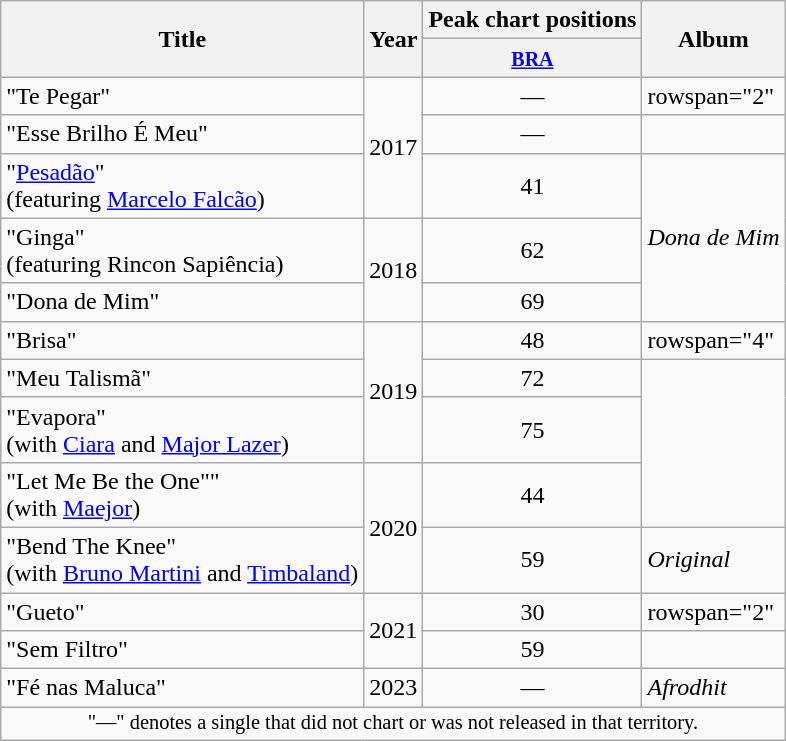<table class="wikitable">
<tr>
<th rowspan="2">Title</th>
<th rowspan="2">Year</th>
<th>Peak chart positions</th>
<th rowspan="2">Album</th>
</tr>
<tr>
<th><small><a href='#'>BRA</a><br></small> </th>
</tr>
<tr>
<td>"Te Pegar"</td>
<td rowspan="3">2017</td>
<td align="center">—</td>
<td>rowspan="2" </td>
</tr>
<tr>
<td>"Esse Brilho É Meu"</td>
<td align="center">—</td>
</tr>
<tr>
<td>"<a href='#'>Pesadão</a>"<br><span>(featuring <a href='#'>Marcelo Falcão</a>)</span></td>
<td align="center">41</td>
<td rowspan="3"><em>Dona de Mim</em></td>
</tr>
<tr>
<td>"Ginga"<br><span>(featuring Rincon Sapiência)</span></td>
<td rowspan="2">2018</td>
<td align="center">62</td>
</tr>
<tr>
<td>"Dona de Mim"</td>
<td align="center">69</td>
</tr>
<tr>
<td>"Brisa"</td>
<td rowspan="3">2019</td>
<td align="center">48</td>
<td>rowspan="4" </td>
</tr>
<tr>
<td>"Meu Talismã"</td>
<td align="center">72</td>
</tr>
<tr>
<td>"Evapora"<br><span>(with <a href='#'>Ciara</a> and <a href='#'>Major Lazer</a>)</span></td>
<td align="center">75</td>
</tr>
<tr>
<td>"Let Me Be the One""<br><span>(with <a href='#'>Maejor</a>)</span></td>
<td rowspan="2">2020</td>
<td align="center">44</td>
</tr>
<tr>
<td>"Bend The Knee"<br><span>(with <a href='#'>Bruno Martini</a> and <a href='#'>Timbaland</a>)</span></td>
<td align="center">59</td>
<td rowspan="1"><em>Original</em></td>
</tr>
<tr>
<td>"Gueto"</td>
<td rowspan="2">2021</td>
<td align="center">30</td>
<td>rowspan="2" </td>
</tr>
<tr>
<td>"Sem Filtro"</td>
<td align="center">59</td>
</tr>
<tr>
<td>"Fé nas Maluca"</td>
<td rowspan="1">2023</td>
<td align="center">—</td>
<td rowspan="1"><em>Afrodhit</em></td>
</tr>
<tr>
<td colspan="4" style="font-size:85%; text-align:center">"—" denotes a single that did not chart or was not released in that territory.</td>
</tr>
</table>
